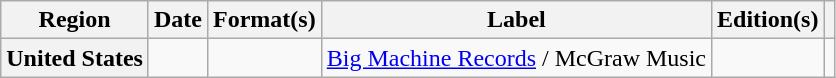<table class="wikitable plainrowheaders">
<tr>
<th scope="col">Region</th>
<th scope="col">Date</th>
<th scope="col">Format(s)</th>
<th scope="col">Label</th>
<th scope="col">Edition(s)</th>
<th scope="col"></th>
</tr>
<tr>
<th scope="row">United States</th>
<td></td>
<td></td>
<td><a href='#'>Big Machine Records</a> / McGraw Music</td>
<td></td>
<td style="text-align:center;"></td>
</tr>
</table>
